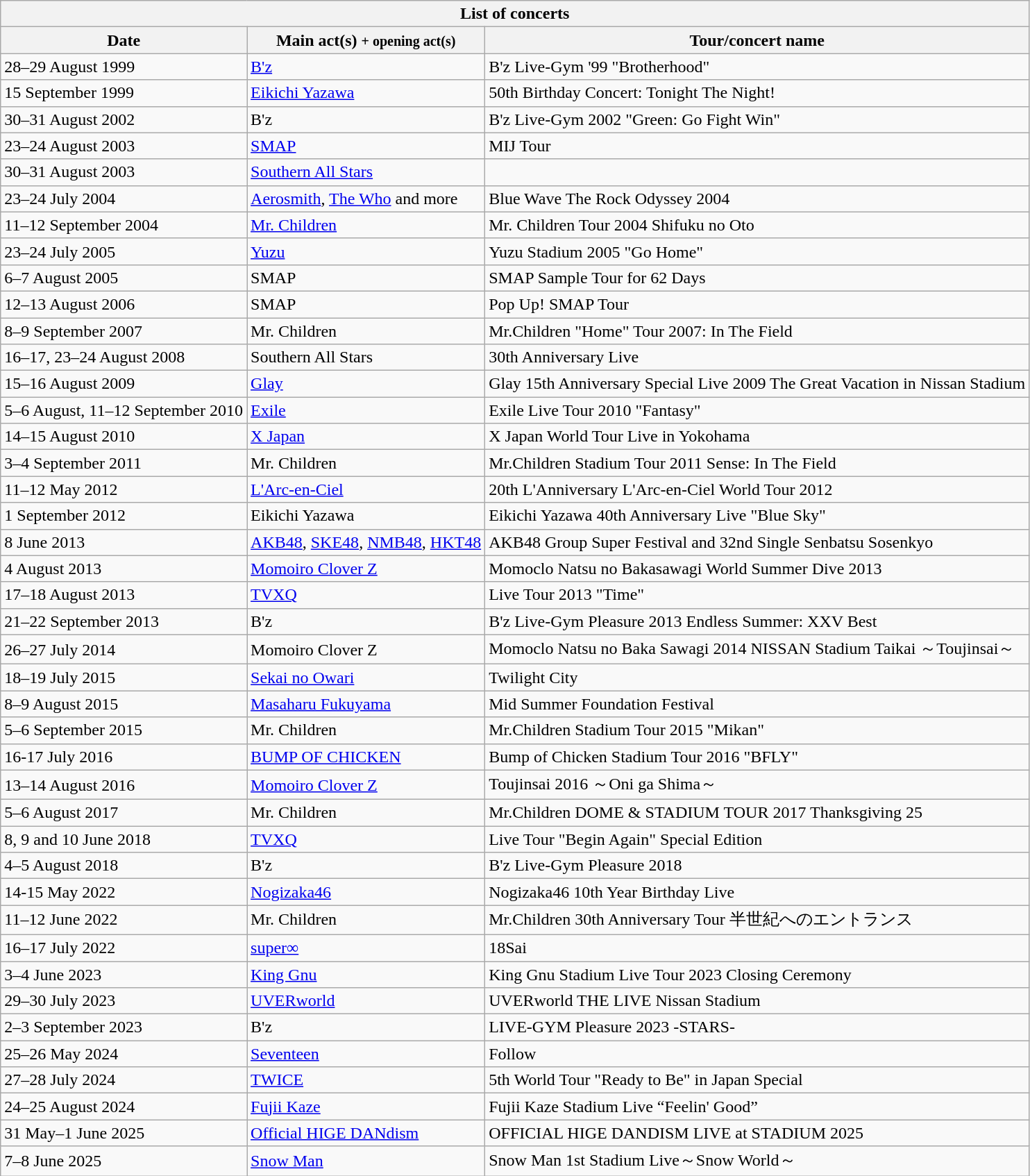<table class="wikitable sortable mw-collapsible collapsible collapsed">
<tr>
<th colspan=7>List of concerts</th>
</tr>
<tr>
<th>Date</th>
<th>Main act(s) <small>+ opening act(s)</small></th>
<th>Tour/concert name</th>
</tr>
<tr>
<td>28–29 August 1999</td>
<td><a href='#'>B'z</a></td>
<td>B'z Live-Gym '99 "Brotherhood"</td>
</tr>
<tr>
<td>15 September 1999</td>
<td><a href='#'>Eikichi Yazawa</a></td>
<td>50th Birthday Concert: Tonight The Night!</td>
</tr>
<tr>
<td>30–31 August 2002</td>
<td>B'z</td>
<td>B'z Live-Gym 2002 "Green: Go Fight Win"</td>
</tr>
<tr>
<td>23–24 August 2003</td>
<td><a href='#'>SMAP</a></td>
<td>MIJ Tour</td>
</tr>
<tr>
<td>30–31 August 2003</td>
<td><a href='#'>Southern All Stars</a></td>
<td></td>
</tr>
<tr>
<td>23–24 July 2004</td>
<td><a href='#'>Aerosmith</a>, <a href='#'>The Who</a> and more</td>
<td>Blue Wave The Rock Odyssey 2004</td>
</tr>
<tr>
<td>11–12 September 2004</td>
<td><a href='#'>Mr. Children</a></td>
<td>Mr. Children Tour 2004 Shifuku no Oto</td>
</tr>
<tr>
<td>23–24 July 2005</td>
<td><a href='#'>Yuzu</a></td>
<td>Yuzu Stadium 2005 "Go Home"</td>
</tr>
<tr>
<td>6–7 August 2005</td>
<td>SMAP</td>
<td>SMAP Sample Tour for 62 Days</td>
</tr>
<tr>
<td>12–13 August 2006</td>
<td>SMAP</td>
<td>Pop Up! SMAP Tour</td>
</tr>
<tr>
<td>8–9 September 2007</td>
<td>Mr. Children</td>
<td>Mr.Children "Home" Tour 2007: In The Field</td>
</tr>
<tr>
<td>16–17, 23–24 August 2008</td>
<td>Southern All Stars</td>
<td>30th Anniversary Live</td>
</tr>
<tr>
<td>15–16 August 2009</td>
<td><a href='#'>Glay</a></td>
<td>Glay 15th Anniversary Special Live 2009 The Great Vacation in Nissan Stadium</td>
</tr>
<tr>
<td>5–6 August, 11–12 September 2010</td>
<td><a href='#'>Exile</a></td>
<td>Exile Live Tour 2010 "Fantasy"</td>
</tr>
<tr>
<td>14–15 August 2010</td>
<td><a href='#'>X Japan</a></td>
<td>X Japan World Tour Live in Yokohama</td>
</tr>
<tr>
<td>3–4 September 2011</td>
<td>Mr. Children</td>
<td>Mr.Children Stadium Tour 2011 Sense: In The Field</td>
</tr>
<tr>
<td>11–12 May 2012</td>
<td><a href='#'>L'Arc-en-Ciel</a></td>
<td>20th L'Anniversary L'Arc-en-Ciel World Tour 2012</td>
</tr>
<tr>
<td>1 September 2012</td>
<td>Eikichi Yazawa</td>
<td>Eikichi Yazawa 40th Anniversary Live "Blue Sky"</td>
</tr>
<tr>
<td>8 June 2013</td>
<td><a href='#'>AKB48</a>, <a href='#'>SKE48</a>, <a href='#'>NMB48</a>, <a href='#'>HKT48</a></td>
<td>AKB48 Group Super Festival and 32nd Single Senbatsu Sosenkyo</td>
</tr>
<tr>
<td>4 August 2013</td>
<td><a href='#'>Momoiro Clover Z</a></td>
<td>Momoclo Natsu no Bakasawagi World Summer Dive 2013</td>
</tr>
<tr>
<td>17–18 August 2013</td>
<td><a href='#'>TVXQ</a></td>
<td>Live Tour 2013 "Time"</td>
</tr>
<tr>
<td>21–22 September 2013</td>
<td>B'z</td>
<td>B'z Live-Gym Pleasure 2013 Endless Summer: XXV Best</td>
</tr>
<tr>
<td>26–27 July 2014</td>
<td>Momoiro Clover Z</td>
<td>Momoclo Natsu no Baka Sawagi 2014 NISSAN Stadium Taikai ～Toujinsai～</td>
</tr>
<tr>
<td>18–19 July 2015</td>
<td><a href='#'>Sekai no Owari</a></td>
<td>Twilight City</td>
</tr>
<tr>
<td>8–9 August 2015</td>
<td><a href='#'>Masaharu Fukuyama</a></td>
<td>Mid Summer Foundation Festival</td>
</tr>
<tr>
<td>5–6 September 2015</td>
<td>Mr. Children</td>
<td>Mr.Children Stadium Tour 2015 "Mikan"</td>
</tr>
<tr>
<td>16-17 July 2016</td>
<td><a href='#'>BUMP OF CHICKEN</a></td>
<td>Bump of Chicken Stadium Tour 2016 "BFLY"</td>
</tr>
<tr>
<td>13–14 August 2016</td>
<td><a href='#'>Momoiro Clover Z</a></td>
<td>Toujinsai 2016 ～Oni ga Shima～</td>
</tr>
<tr>
<td>5–6 August 2017</td>
<td>Mr. Children</td>
<td>Mr.Children DOME & STADIUM TOUR 2017 Thanksgiving 25</td>
</tr>
<tr>
<td>8, 9 and 10 June 2018</td>
<td><a href='#'>TVXQ</a></td>
<td>Live Tour "Begin Again" Special Edition</td>
</tr>
<tr>
<td>4–5 August 2018</td>
<td>B'z</td>
<td>B'z Live-Gym Pleasure 2018</td>
</tr>
<tr>
<td>14-15 May 2022</td>
<td><a href='#'>Nogizaka46</a></td>
<td>Nogizaka46 10th Year Birthday Live</td>
</tr>
<tr>
<td>11–12 June 2022</td>
<td>Mr. Children</td>
<td>Mr.Children 30th Anniversary Tour 半世紀へのエントランス</td>
</tr>
<tr>
<td>16–17 July 2022</td>
<td><a href='#'>super∞</a></td>
<td>18Sai</td>
</tr>
<tr>
<td>3–4 June 2023</td>
<td><a href='#'>King Gnu</a></td>
<td>King Gnu Stadium Live Tour 2023 Closing Ceremony</td>
</tr>
<tr>
<td>29–30 July 2023</td>
<td><a href='#'>UVERworld</a></td>
<td>UVERworld THE LIVE Nissan Stadium</td>
</tr>
<tr>
<td>2–3 September 2023</td>
<td>B'z</td>
<td>LIVE-GYM Pleasure 2023 -STARS-</td>
</tr>
<tr>
<td>25–26 May 2024</td>
<td><a href='#'>Seventeen</a></td>
<td>Follow</td>
</tr>
<tr>
<td>27–28 July 2024</td>
<td><a href='#'>TWICE</a></td>
<td>5th World Tour "Ready to Be" in Japan Special</td>
</tr>
<tr>
<td>24–25 August 2024</td>
<td><a href='#'>Fujii Kaze</a></td>
<td>Fujii Kaze Stadium Live “Feelin' Good”</td>
</tr>
<tr>
<td>31 May–1 June 2025</td>
<td><a href='#'>Official HIGE DANdism</a></td>
<td>OFFICIAL HIGE DANDISM LIVE at STADIUM 2025</td>
</tr>
<tr>
<td>7–8 June 2025</td>
<td><a href='#'>Snow Man</a></td>
<td>Snow Man 1st Stadium Live～Snow World～</td>
</tr>
</table>
